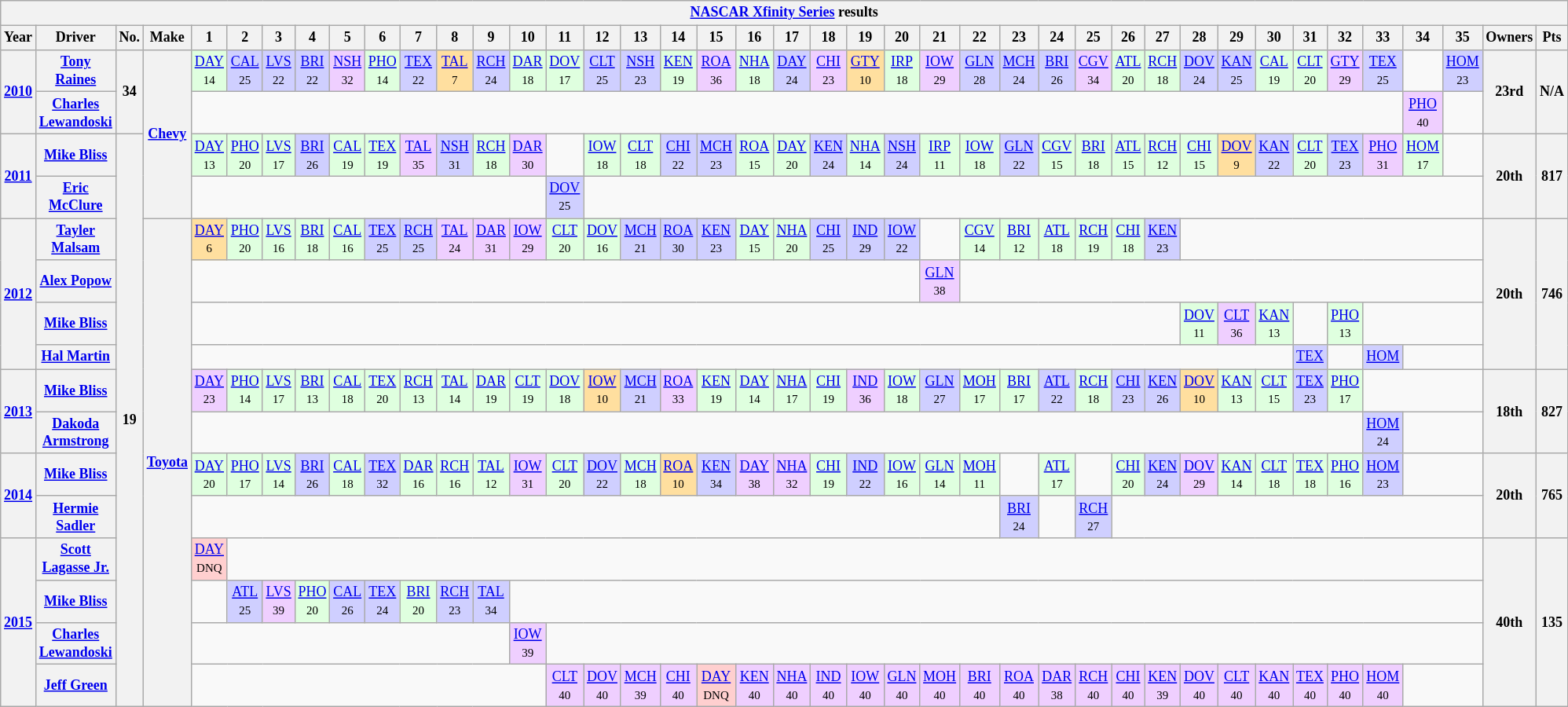<table class="wikitable" style="text-align:center; font-size:75%">
<tr>
<th colspan=45><a href='#'>NASCAR Xfinity Series</a> results</th>
</tr>
<tr>
<th>Year</th>
<th>Driver</th>
<th>No.</th>
<th>Make</th>
<th>1</th>
<th>2</th>
<th>3</th>
<th>4</th>
<th>5</th>
<th>6</th>
<th>7</th>
<th>8</th>
<th>9</th>
<th>10</th>
<th>11</th>
<th>12</th>
<th>13</th>
<th>14</th>
<th>15</th>
<th>16</th>
<th>17</th>
<th>18</th>
<th>19</th>
<th>20</th>
<th>21</th>
<th>22</th>
<th>23</th>
<th>24</th>
<th>25</th>
<th>26</th>
<th>27</th>
<th>28</th>
<th>29</th>
<th>30</th>
<th>31</th>
<th>32</th>
<th>33</th>
<th>34</th>
<th>35</th>
<th>Owners</th>
<th>Pts</th>
</tr>
<tr>
<th rowspan=2><a href='#'>2010</a></th>
<th><a href='#'>Tony Raines</a></th>
<th rowspan=2>34</th>
<th rowspan=4><a href='#'>Chevy</a></th>
<td style="background:#DFFFDF;"><a href='#'>DAY</a><br><small>14</small></td>
<td style="background:#CFCFFF;"><a href='#'>CAL</a><br><small>25</small></td>
<td style="background:#CFCFFF;"><a href='#'>LVS</a><br><small>22</small></td>
<td style="background:#CFCFFF;"><a href='#'>BRI</a><br><small>22</small></td>
<td style="background:#EFCFFF;"><a href='#'>NSH</a><br><small>32</small></td>
<td style="background:#DFFFDF;"><a href='#'>PHO</a><br><small>14</small></td>
<td style="background:#CFCFFF;"><a href='#'>TEX</a><br><small>22</small></td>
<td style="background:#FFDF9F;"><a href='#'>TAL</a><br><small>7</small></td>
<td style="background:#CFCFFF;"><a href='#'>RCH</a><br><small>24</small></td>
<td style="background:#DFFFDF;"><a href='#'>DAR</a><br><small>18</small></td>
<td style="background:#DFFFDF;"><a href='#'>DOV</a><br><small>17</small></td>
<td style="background:#CFCFFF;"><a href='#'>CLT</a><br><small>25</small></td>
<td style="background:#CFCFFF;"><a href='#'>NSH</a><br><small>23</small></td>
<td style="background:#DFFFDF;"><a href='#'>KEN</a><br><small>19</small></td>
<td style="background:#EFCFFF;"><a href='#'>ROA</a><br><small>36</small></td>
<td style="background:#DFFFDF;"><a href='#'>NHA</a><br><small>18</small></td>
<td style="background:#CFCFFF;"><a href='#'>DAY</a><br><small>24</small></td>
<td style="background:#EFCFFF;"><a href='#'>CHI</a><br><small>23</small></td>
<td style="background:#FFDF9F;"><a href='#'>GTY</a><br><small>10</small></td>
<td style="background:#DFFFDF;"><a href='#'>IRP</a><br><small>18</small></td>
<td style="background:#EFCFFF;"><a href='#'>IOW</a><br><small>29</small></td>
<td style="background:#CFCFFF;"><a href='#'>GLN</a><br><small>28</small></td>
<td style="background:#CFCFFF;"><a href='#'>MCH</a><br><small>24</small></td>
<td style="background:#CFCFFF;"><a href='#'>BRI</a><br><small>26</small></td>
<td style="background:#EFCFFF;"><a href='#'>CGV</a><br><small>34</small></td>
<td style="background:#DFFFDF;"><a href='#'>ATL</a><br><small>20</small></td>
<td style="background:#DFFFDF;"><a href='#'>RCH</a><br><small>18</small></td>
<td style="background:#CFCFFF;"><a href='#'>DOV</a><br><small>24</small></td>
<td style="background:#CFCFFF;"><a href='#'>KAN</a><br><small>25</small></td>
<td style="background:#DFFFDF;"><a href='#'>CAL</a><br><small>19</small></td>
<td style="background:#DFFFDF;"><a href='#'>CLT</a><br><small>20</small></td>
<td style="background:#EFCFFF;"><a href='#'>GTY</a><br><small>29</small></td>
<td style="background:#CFCFFF;"><a href='#'>TEX</a><br><small>25</small></td>
<td></td>
<td style="background:#CFCFFF;"><a href='#'>HOM</a><br><small>23</small></td>
<th rowspan=2>23rd</th>
<th rowspan=2>N/A</th>
</tr>
<tr>
<th><a href='#'>Charles Lewandoski</a></th>
<td colspan=33></td>
<td style="background:#EFCFFF;"><a href='#'>PHO</a><br><small>40</small></td>
<td></td>
</tr>
<tr>
<th rowspan=2><a href='#'>2011</a></th>
<th><a href='#'>Mike Bliss</a></th>
<th rowspan=14>19</th>
<td style="background:#DFFFDF;"><a href='#'>DAY</a><br><small>13</small></td>
<td style="background:#DFFFDF;"><a href='#'>PHO</a><br><small>20</small></td>
<td style="background:#DFFFDF;"><a href='#'>LVS</a><br><small>17</small></td>
<td style="background:#CFCFFF;"><a href='#'>BRI</a><br><small>26</small></td>
<td style="background:#DFFFDF;"><a href='#'>CAL</a><br><small>19</small></td>
<td style="background:#DFFFDF;"><a href='#'>TEX</a><br><small>19</small></td>
<td style="background:#EFCFFF;"><a href='#'>TAL</a><br><small>35</small></td>
<td style="background:#CFCFFF;"><a href='#'>NSH</a><br><small>31</small></td>
<td style="background:#DFFFDF;"><a href='#'>RCH</a><br><small>18</small></td>
<td style="background:#EFCFFF;"><a href='#'>DAR</a><br><small>30</small></td>
<td></td>
<td style="background:#DFFFDF;"><a href='#'>IOW</a><br><small>18</small></td>
<td style="background:#DFFFDF;"><a href='#'>CLT</a><br><small>18</small></td>
<td style="background:#CFCFFF;"><a href='#'>CHI</a><br><small>22</small></td>
<td style="background:#CFCFFF;"><a href='#'>MCH</a><br><small>23</small></td>
<td style="background:#DFFFDF;"><a href='#'>ROA</a><br><small>15</small></td>
<td style="background:#DFFFDF;"><a href='#'>DAY</a><br><small>20</small></td>
<td style="background:#CFCFFF;"><a href='#'>KEN</a><br><small>24</small></td>
<td style="background:#DFFFDF;"><a href='#'>NHA</a><br><small>14</small></td>
<td style="background:#CFCFFF;"><a href='#'>NSH</a><br><small>24</small></td>
<td style="background:#DFFFDF;"><a href='#'>IRP</a><br><small>11</small></td>
<td style="background:#DFFFDF;"><a href='#'>IOW</a><br><small>18</small></td>
<td style="background:#CFCFFF;"><a href='#'>GLN</a><br><small>22</small></td>
<td style="background:#DFFFDF;"><a href='#'>CGV</a><br><small>15</small></td>
<td style="background:#DFFFDF;"><a href='#'>BRI</a><br><small>18</small></td>
<td style="background:#DFFFDF;"><a href='#'>ATL</a><br><small>15</small></td>
<td style="background:#DFFFDF;"><a href='#'>RCH</a><br><small>12</small></td>
<td style="background:#DFFFDF;"><a href='#'>CHI</a><br><small>15</small></td>
<td style="background:#FFDF9F;"><a href='#'>DOV</a><br><small>9</small></td>
<td style="background:#CFCFFF;"><a href='#'>KAN</a><br><small>22</small></td>
<td style="background:#DFFFDF;"><a href='#'>CLT</a><br><small>20</small></td>
<td style="background:#CFCFFF;"><a href='#'>TEX</a><br><small>23</small></td>
<td style="background:#EFCFFF;"><a href='#'>PHO</a><br><small>31</small></td>
<td style="background:#DFFFDF;"><a href='#'>HOM</a><br><small>17</small></td>
<td></td>
<th rowspan=2>20th</th>
<th rowspan=2>817</th>
</tr>
<tr>
<th><a href='#'>Eric McClure</a></th>
<td colspan=10></td>
<td style="background:#CFCFFF;"><a href='#'>DOV</a><br><small>25</small></td>
<td colspan=24></td>
</tr>
<tr>
<th rowspan=4><a href='#'>2012</a></th>
<th><a href='#'>Tayler Malsam</a></th>
<th rowspan=12><a href='#'>Toyota</a></th>
<td style="background:#FFDF9F;"><a href='#'>DAY</a><br><small>6</small></td>
<td style="background:#DFFFDF;"><a href='#'>PHO</a><br><small>20</small></td>
<td style="background:#DFFFDF;"><a href='#'>LVS</a><br><small>16</small></td>
<td style="background:#DFFFDF;"><a href='#'>BRI</a><br><small>18</small></td>
<td style="background:#DFFFDF;"><a href='#'>CAL</a><br><small>16</small></td>
<td style="background:#CFCFFF;"><a href='#'>TEX</a><br><small>25</small></td>
<td style="background:#CFCFFF;"><a href='#'>RCH</a><br><small>25</small></td>
<td style="background:#EFCFFF;"><a href='#'>TAL</a><br><small>24</small></td>
<td style="background:#EFCFFF;"><a href='#'>DAR</a><br><small>31</small></td>
<td style="background:#EFCFFF;"><a href='#'>IOW</a><br><small>29</small></td>
<td style="background:#DFFFDF;"><a href='#'>CLT</a><br><small>20</small></td>
<td style="background:#DFFFDF;"><a href='#'>DOV</a><br><small>16</small></td>
<td style="background:#CFCFFF;"><a href='#'>MCH</a><br><small>21</small></td>
<td style="background:#CFCFFF;"><a href='#'>ROA</a><br><small>30</small></td>
<td style="background:#CFCFFF;"><a href='#'>KEN</a><br><small>23</small></td>
<td style="background:#DFFFDF;"><a href='#'>DAY</a><br><small>15</small></td>
<td style="background:#DFFFDF;"><a href='#'>NHA</a><br><small>20</small></td>
<td style="background:#CFCFFF;"><a href='#'>CHI</a><br><small>25</small></td>
<td style="background:#CFCFFF;"><a href='#'>IND</a><br><small>29</small></td>
<td style="background:#CFCFFF;"><a href='#'>IOW</a><br><small>22</small></td>
<td></td>
<td style="background:#DFFFDF;"><a href='#'>CGV</a><br><small>14</small></td>
<td style="background:#DFFFDF;"><a href='#'>BRI</a><br><small>12</small></td>
<td style="background:#DFFFDF;"><a href='#'>ATL</a><br><small>18</small></td>
<td style="background:#DFFFDF;"><a href='#'>RCH</a><br><small>19</small></td>
<td style="background:#DFFFDF;"><a href='#'>CHI</a><br><small>18</small></td>
<td style="background:#CFCFFF;"><a href='#'>KEN</a><br><small>23</small></td>
<td colspan=8></td>
<th rowspan=4>20th</th>
<th rowspan=4>746</th>
</tr>
<tr>
<th><a href='#'>Alex Popow</a></th>
<td colspan=20></td>
<td style="background:#EFCFFF;"><a href='#'>GLN</a><br><small>38</small></td>
<td colspan=14></td>
</tr>
<tr>
<th><a href='#'>Mike Bliss</a></th>
<td colspan=27></td>
<td style="background:#DFFFDF;"><a href='#'>DOV</a><br><small>11</small></td>
<td style="background:#EFCFFF;"><a href='#'>CLT</a><br><small>36</small></td>
<td style="background:#DFFFDF;"><a href='#'>KAN</a><br><small>13</small></td>
<td></td>
<td style="background:#DFFFDF;"><a href='#'>PHO</a><br><small>13</small></td>
<td colspan=3></td>
</tr>
<tr>
<th><a href='#'>Hal Martin</a></th>
<td colspan=30></td>
<td style="background:#CFCFFF;"><a href='#'>TEX</a><br></td>
<td></td>
<td style="background:#CFCFFF;"><a href='#'>HOM</a><br></td>
<td colspan=2></td>
</tr>
<tr>
<th rowspan=2><a href='#'>2013</a></th>
<th><a href='#'>Mike Bliss</a></th>
<td style="background:#EFCFFF;"><a href='#'>DAY</a><br><small>23</small></td>
<td style="background:#DFFFDF;"><a href='#'>PHO</a><br><small>14</small></td>
<td style="background:#DFFFDF;"><a href='#'>LVS</a><br><small>17</small></td>
<td style="background:#DFFFDF;"><a href='#'>BRI</a><br><small>13</small></td>
<td style="background:#DFFFDF;"><a href='#'>CAL</a><br><small>18</small></td>
<td style="background:#DFFFDF;"><a href='#'>TEX</a><br><small>20</small></td>
<td style="background:#DFFFDF;"><a href='#'>RCH</a><br><small>13</small></td>
<td style="background:#DFFFDF;"><a href='#'>TAL</a><br><small>14</small></td>
<td style="background:#DFFFDF;"><a href='#'>DAR</a><br><small>19</small></td>
<td style="background:#DFFFDF;"><a href='#'>CLT</a><br><small>19</small></td>
<td style="background:#DFFFDF;"><a href='#'>DOV</a><br><small>18</small></td>
<td style="background:#FFDF9F;"><a href='#'>IOW</a><br><small>10</small></td>
<td style="background:#CFCFFF;"><a href='#'>MCH</a><br><small>21</small></td>
<td style="background:#EFCFFF;"><a href='#'>ROA</a><br><small>33</small></td>
<td style="background:#DFFFDF;"><a href='#'>KEN</a><br><small>19</small></td>
<td style="background:#DFFFDF;"><a href='#'>DAY</a><br><small>14</small></td>
<td style="background:#DFFFDF;"><a href='#'>NHA</a><br><small>17</small></td>
<td style="background:#DFFFDF;"><a href='#'>CHI</a><br><small>19</small></td>
<td style="background:#EFCFFF;"><a href='#'>IND</a><br><small>36</small></td>
<td style="background:#DFFFDF;"><a href='#'>IOW</a><br><small>18</small></td>
<td style="background:#CFCFFF;"><a href='#'>GLN</a><br><small>27</small></td>
<td style="background:#DFFFDF;"><a href='#'>MOH</a><br><small>17</small></td>
<td style="background:#DFFFDF;"><a href='#'>BRI</a><br><small>17</small></td>
<td style="background:#CFCFFF;"><a href='#'>ATL</a><br><small>22</small></td>
<td style="background:#DFFFDF;"><a href='#'>RCH</a><br><small>18</small></td>
<td style="background:#CFCFFF;"><a href='#'>CHI</a><br><small>23</small></td>
<td style="background:#CFCFFF;"><a href='#'>KEN</a><br><small>26</small></td>
<td style="background:#FFDF9F;"><a href='#'>DOV</a><br><small>10</small></td>
<td style="background:#DFFFDF;"><a href='#'>KAN</a><br><small>13</small></td>
<td style="background:#DFFFDF;"><a href='#'>CLT</a><br><small>15</small></td>
<td style="background:#CFCFFF;"><a href='#'>TEX</a><br><small>23</small></td>
<td style="background:#DFFFDF;"><a href='#'>PHO</a><br><small>17</small></td>
<td colspan=3></td>
<th rowspan=2>18th</th>
<th rowspan=2>827</th>
</tr>
<tr>
<th><a href='#'>Dakoda Armstrong</a></th>
<td colspan=32></td>
<td style="background:#CFCFFF;"><a href='#'>HOM</a><br><small>24</small></td>
<td colspan=2></td>
</tr>
<tr>
<th rowspan=2><a href='#'>2014</a></th>
<th><a href='#'>Mike Bliss</a></th>
<td style="background:#DFFFDF;"><a href='#'>DAY</a><br><small>20</small></td>
<td style="background:#DFFFDF;"><a href='#'>PHO</a><br><small>17</small></td>
<td style="background:#DFFFDF;"><a href='#'>LVS</a><br><small>14</small></td>
<td style="background:#CFCFFF;"><a href='#'>BRI</a><br><small>26</small></td>
<td style="background:#DFFFDF;"><a href='#'>CAL</a><br><small>18</small></td>
<td style="background:#CFCFFF;"><a href='#'>TEX</a><br><small>32</small></td>
<td style="background:#DFFFDF;"><a href='#'>DAR</a><br><small>16</small></td>
<td style="background:#DFFFDF;"><a href='#'>RCH</a><br><small>16</small></td>
<td style="background:#DFFFDF;"><a href='#'>TAL</a><br><small>12</small></td>
<td style="background:#EFCFFF;"><a href='#'>IOW</a><br><small>31</small></td>
<td style="background:#DFFFDF;"><a href='#'>CLT</a><br><small>20</small></td>
<td style="background:#CFCFFF;"><a href='#'>DOV</a><br><small>22</small></td>
<td style="background:#DFFFDF;"><a href='#'>MCH</a><br><small>18</small></td>
<td style="background:#FFDF9F;"><a href='#'>ROA</a><br><small>10</small></td>
<td style="background:#CFCFFF;"><a href='#'>KEN</a><br><small>34</small></td>
<td style="background:#EFCFFF;"><a href='#'>DAY</a><br><small>38</small></td>
<td style="background:#EFCFFF;"><a href='#'>NHA</a><br><small>32</small></td>
<td style="background:#DFFFDF;"><a href='#'>CHI</a><br><small>19</small></td>
<td style="background:#CFCFFF;"><a href='#'>IND</a><br><small>22</small></td>
<td style="background:#DFFFDF;"><a href='#'>IOW</a><br><small>16</small></td>
<td style="background:#DFFFDF;"><a href='#'>GLN</a><br><small>14</small></td>
<td style="background:#DFFFDF;"><a href='#'>MOH</a><br><small>11</small></td>
<td></td>
<td style="background:#DFFFDF;"><a href='#'>ATL</a><br><small>17</small></td>
<td></td>
<td style="background:#DFFFDF;"><a href='#'>CHI</a><br><small>20</small></td>
<td style="background:#CFCFFF;"><a href='#'>KEN</a><br><small>24</small></td>
<td style="background:#EFCFFF;"><a href='#'>DOV</a><br><small>29</small></td>
<td style="background:#DFFFDF;"><a href='#'>KAN</a><br><small>14</small></td>
<td style="background:#DFFFDF;"><a href='#'>CLT</a><br><small>18</small></td>
<td style="background:#DFFFDF;"><a href='#'>TEX</a><br><small>18</small></td>
<td style="background:#DFFFDF;"><a href='#'>PHO</a><br><small>16</small></td>
<td style="background:#CFCFFF;"><a href='#'>HOM</a><br><small>23</small></td>
<td colspan=2></td>
<th rowspan=2>20th</th>
<th rowspan=2>765</th>
</tr>
<tr>
<th><a href='#'>Hermie Sadler</a></th>
<td colspan=22></td>
<td style="background:#CFCFFF;"><a href='#'>BRI</a><br><small>24</small></td>
<td></td>
<td style="background:#CFCFFF;"><a href='#'>RCH</a><br><small>27</small></td>
<td colspan=10></td>
</tr>
<tr>
<th rowspan=4><a href='#'>2015</a></th>
<th><a href='#'>Scott Lagasse Jr.</a></th>
<td style="background:#FFCFCF;"><a href='#'>DAY</a><br><small>DNQ</small></td>
<td colspan=34></td>
<th rowspan=4>40th</th>
<th rowspan=4>135</th>
</tr>
<tr>
<th><a href='#'>Mike Bliss</a></th>
<td></td>
<td style="background:#CFCFFF;"><a href='#'>ATL</a><br><small>25</small></td>
<td style="background:#EFCFFF;"><a href='#'>LVS</a><br><small>39</small></td>
<td style="background:#DFFFDF;"><a href='#'>PHO</a><br><small>20</small></td>
<td style="background:#CFCFFF;"><a href='#'>CAL</a><br><small>26</small></td>
<td style="background:#CFCFFF;"><a href='#'>TEX</a><br><small>24</small></td>
<td style="background:#DFFFDF;"><a href='#'>BRI</a><br><small>20</small></td>
<td style="background:#CFCFFF;"><a href='#'>RCH</a><br><small>23</small></td>
<td style="background:#CFCFFF;"><a href='#'>TAL</a><br><small>34</small></td>
<td colspan=26></td>
</tr>
<tr>
<th><a href='#'>Charles Lewandoski</a></th>
<td colspan=9></td>
<td style="background:#EFCFFF;"><a href='#'>IOW</a><br><small>39</small></td>
<td colspan=25></td>
</tr>
<tr>
<th><a href='#'>Jeff Green</a></th>
<td colspan=10></td>
<td style="background:#EFCFFF;"><a href='#'>CLT</a><br><small>40</small></td>
<td style="background:#EFCFFF;"><a href='#'>DOV</a><br><small>40</small></td>
<td style="background:#EFCFFF;"><a href='#'>MCH</a><br><small>39</small></td>
<td style="background:#EFCFFF;"><a href='#'>CHI</a><br><small>40</small></td>
<td style="background:#FFCFCF;"><a href='#'>DAY</a><br><small>DNQ</small></td>
<td style="background:#EFCFFF;"><a href='#'>KEN</a><br><small>40</small></td>
<td style="background:#EFCFFF;"><a href='#'>NHA</a><br><small>40</small></td>
<td style="background:#EFCFFF;"><a href='#'>IND</a><br><small>40</small></td>
<td style="background:#EFCFFF;"><a href='#'>IOW</a><br><small>40</small></td>
<td style="background:#EFCFFF;"><a href='#'>GLN</a><br><small>40</small></td>
<td style="background:#EFCFFF;"><a href='#'>MOH</a><br><small>40</small></td>
<td style="background:#EFCFFF;"><a href='#'>BRI</a><br><small>40</small></td>
<td style="background:#EFCFFF;"><a href='#'>ROA</a><br><small>40</small></td>
<td style="background:#EFCFFF;"><a href='#'>DAR</a><br><small>38</small></td>
<td style="background:#EFCFFF;"><a href='#'>RCH</a><br><small>40</small></td>
<td style="background:#EFCFFF;"><a href='#'>CHI</a><br><small>40</small></td>
<td style="background:#EFCFFF;"><a href='#'>KEN</a><br><small>39</small></td>
<td style="background:#EFCFFF;"><a href='#'>DOV</a><br><small>40</small></td>
<td style="background:#EFCFFF;"><a href='#'>CLT</a><br><small>40</small></td>
<td style="background:#EFCFFF;"><a href='#'>KAN</a><br><small>40</small></td>
<td style="background:#EFCFFF;"><a href='#'>TEX</a><br><small>40</small></td>
<td style="background:#EFCFFF;"><a href='#'>PHO</a><br><small>40</small></td>
<td style="background:#EFCFFF;"><a href='#'>HOM</a><br><small>40</small></td>
<td colspan=2></td>
</tr>
</table>
